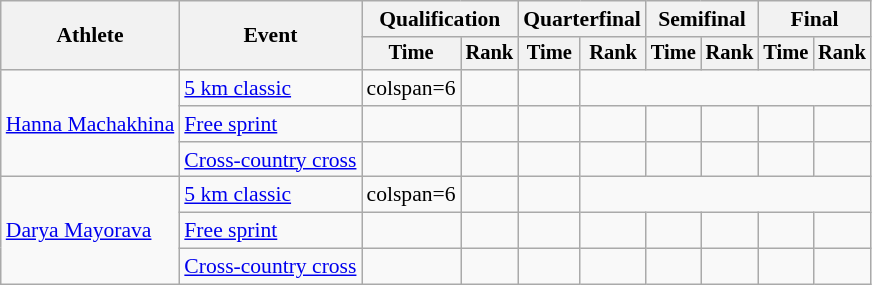<table class="wikitable" style="font-size:90%">
<tr>
<th rowspan="2">Athlete</th>
<th rowspan="2">Event</th>
<th colspan="2">Qualification</th>
<th colspan="2">Quarterfinal</th>
<th colspan="2">Semifinal</th>
<th colspan="2">Final</th>
</tr>
<tr style="font-size:95%">
<th>Time</th>
<th>Rank</th>
<th>Time</th>
<th>Rank</th>
<th>Time</th>
<th>Rank</th>
<th>Time</th>
<th>Rank</th>
</tr>
<tr align=center>
<td align=left rowspan=3><a href='#'>Hanna Machakhina</a></td>
<td align=left><a href='#'>5 km classic</a></td>
<td>colspan=6 </td>
<td></td>
<td></td>
</tr>
<tr align=center>
<td align=left><a href='#'>Free sprint</a></td>
<td></td>
<td></td>
<td></td>
<td></td>
<td></td>
<td></td>
<td></td>
<td></td>
</tr>
<tr align=center>
<td align=left><a href='#'>Cross-country cross</a></td>
<td></td>
<td></td>
<td></td>
<td></td>
<td></td>
<td></td>
<td></td>
<td></td>
</tr>
<tr align=center>
<td align=left rowspan=3><a href='#'>Darya Mayorava</a></td>
<td align=left><a href='#'>5 km classic</a></td>
<td>colspan=6 </td>
<td></td>
<td></td>
</tr>
<tr align=center>
<td align=left><a href='#'>Free sprint</a></td>
<td></td>
<td></td>
<td></td>
<td></td>
<td></td>
<td></td>
<td></td>
<td></td>
</tr>
<tr align=center>
<td align=left><a href='#'>Cross-country cross</a></td>
<td></td>
<td></td>
<td></td>
<td></td>
<td></td>
<td></td>
<td></td>
<td></td>
</tr>
</table>
